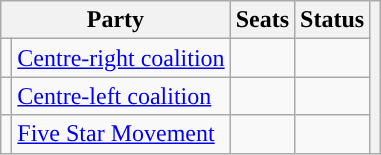<table class=wikitable>
<tr>
<th colspan=2>Party</th>
<th>Seats</th>
<th>Status</th>
<th rowspan=4></th>
</tr>
<tr>
<td style="color:inherit;background:"></td>
<td><a href='#'>Centre-right coalition</a></td>
<td></td>
<td></td>
</tr>
<tr>
<td style="color:inherit;background:"></td>
<td><a href='#'>Centre-left coalition</a></td>
<td></td>
<td></td>
</tr>
<tr>
<td style="color:inherit;background:"></td>
<td><a href='#'>Five Star Movement</a></td>
<td></td>
<td></td>
</tr>
</table>
